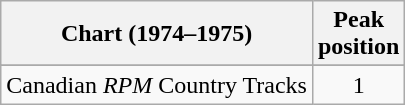<table class="wikitable sortable">
<tr>
<th align="left">Chart (1974–1975)</th>
<th align="center">Peak<br>position</th>
</tr>
<tr>
</tr>
<tr>
<td align="left">Canadian <em>RPM</em> Country Tracks</td>
<td align="center">1</td>
</tr>
</table>
